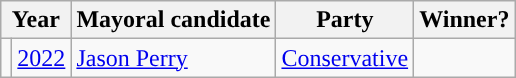<table class="wikitable">
<tr>
<th colspan="2">Year</th>
<th>Mayoral candidate</th>
<th>Party</th>
<th>Winner?</th>
</tr>
<tr>
<td style="background-color: "></td>
<td><a href='#'>2022</a></td>
<td><a href='#'>Jason Perry</a></td>
<td><a href='#'>Conservative</a></td>
<td></td>
</tr>
</table>
